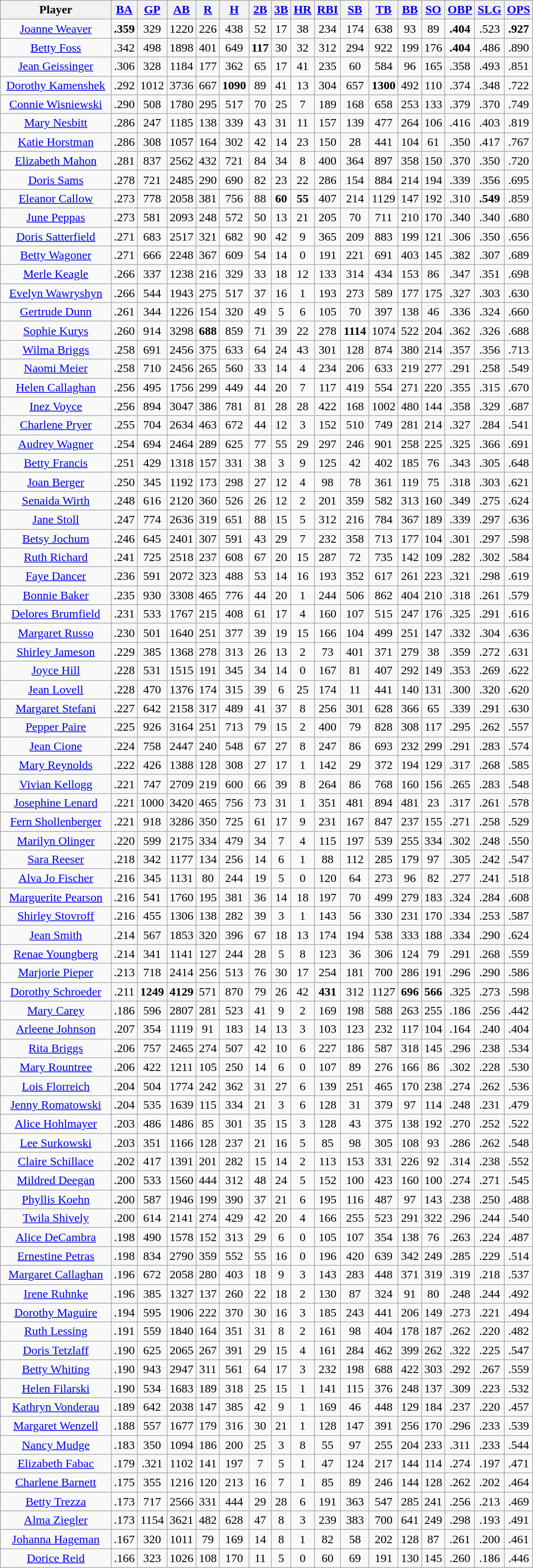<table class="wikitable">
<tr>
<th>Player</th>
<th><a href='#'>BA</a></th>
<th><a href='#'>GP</a></th>
<th><a href='#'>AB</a></th>
<th><a href='#'>R</a></th>
<th><a href='#'>H</a></th>
<th><a href='#'>2B</a></th>
<th><a href='#'>3B</a></th>
<th><a href='#'>HR</a></th>
<th><a href='#'>RBI</a></th>
<th><a href='#'>SB</a></th>
<th><a href='#'>TB</a></th>
<th><a href='#'>BB</a></th>
<th><a href='#'>SO</a></th>
<th><a href='#'>OBP</a></th>
<th><a href='#'>SLG</a></th>
<th><a href='#'>OPS</a></th>
</tr>
<tr align=center>
<td><a href='#'>Joanne Weaver</a></td>
<td><strong>.359</strong></td>
<td>329</td>
<td>1220</td>
<td>226</td>
<td>438</td>
<td>52</td>
<td>17</td>
<td>38</td>
<td>234</td>
<td>174</td>
<td>638</td>
<td>93</td>
<td>89</td>
<td><strong>.404</strong></td>
<td>.523</td>
<td><strong>.927</strong></td>
</tr>
<tr align=center>
<td><a href='#'>Betty Foss</a></td>
<td>.342</td>
<td>498</td>
<td>1898</td>
<td>401</td>
<td>649</td>
<td><strong>117</strong></td>
<td>30</td>
<td>32</td>
<td>312</td>
<td>294</td>
<td>922</td>
<td>199</td>
<td>176</td>
<td><strong>.404</strong></td>
<td>.486</td>
<td>.890</td>
</tr>
<tr align=center>
<td><a href='#'>Jean Geissinger</a></td>
<td>.306</td>
<td>328</td>
<td>1184</td>
<td>177</td>
<td>362</td>
<td>65</td>
<td>17</td>
<td>41</td>
<td>235</td>
<td>60</td>
<td>584</td>
<td>96</td>
<td>165</td>
<td>.358</td>
<td>.493</td>
<td>.851</td>
</tr>
<tr align=center>
<td><a href='#'>Dorothy Kamenshek</a></td>
<td>.292</td>
<td>1012</td>
<td>3736</td>
<td>667</td>
<td><strong>1090</strong></td>
<td>89</td>
<td>41</td>
<td>13</td>
<td>304</td>
<td>657</td>
<td><strong>1300</strong></td>
<td>492</td>
<td>110</td>
<td>.374</td>
<td>.348</td>
<td>.722</td>
</tr>
<tr align=center>
<td><a href='#'>Connie Wisniewski</a></td>
<td>.290</td>
<td>508</td>
<td>1780</td>
<td>295</td>
<td>517</td>
<td>70</td>
<td>25</td>
<td>7</td>
<td>189</td>
<td>168</td>
<td>658</td>
<td>253</td>
<td>133</td>
<td>.379</td>
<td>.370</td>
<td>.749</td>
</tr>
<tr align=center>
<td><a href='#'>Mary Nesbitt</a></td>
<td>.286</td>
<td>247</td>
<td>1185</td>
<td>138</td>
<td>339</td>
<td>43</td>
<td>31</td>
<td>11</td>
<td>157</td>
<td>139</td>
<td>477</td>
<td>264</td>
<td>106</td>
<td>.416</td>
<td>.403</td>
<td>.819</td>
</tr>
<tr align=center>
<td><a href='#'>Katie Horstman</a></td>
<td>.286</td>
<td>308</td>
<td>1057</td>
<td>164</td>
<td>302</td>
<td>42</td>
<td>14</td>
<td>23</td>
<td>150</td>
<td>28</td>
<td>441</td>
<td>104</td>
<td>61</td>
<td>.350</td>
<td>.417</td>
<td>.767</td>
</tr>
<tr align=center>
<td><a href='#'>Elizabeth Mahon</a></td>
<td>.281</td>
<td>837</td>
<td>2562</td>
<td>432</td>
<td>721</td>
<td>84</td>
<td>34</td>
<td>8</td>
<td>400</td>
<td>364</td>
<td>897</td>
<td>358</td>
<td>150</td>
<td>.370</td>
<td>.350</td>
<td>.720</td>
</tr>
<tr align=center>
<td><a href='#'>Doris Sams</a></td>
<td>.278</td>
<td>721</td>
<td>2485</td>
<td>290</td>
<td>690</td>
<td>82</td>
<td>23</td>
<td>22</td>
<td>286</td>
<td>154</td>
<td>884</td>
<td>214</td>
<td>194</td>
<td>.339</td>
<td>.356</td>
<td>.695</td>
</tr>
<tr align=center>
<td><a href='#'>Eleanor Callow</a></td>
<td>.273</td>
<td>778</td>
<td>2058</td>
<td>381</td>
<td>756</td>
<td>88</td>
<td><strong>60</strong></td>
<td><strong>55</strong></td>
<td>407</td>
<td>214</td>
<td>1129</td>
<td>147</td>
<td>192</td>
<td>.310</td>
<td><strong>.549</strong></td>
<td>.859</td>
</tr>
<tr align=center>
<td><a href='#'>June Peppas</a></td>
<td>.273</td>
<td>581</td>
<td>2093</td>
<td>248</td>
<td>572</td>
<td>50</td>
<td>13</td>
<td>21</td>
<td>205</td>
<td>70</td>
<td>711</td>
<td>210</td>
<td>170</td>
<td>.340</td>
<td>.340</td>
<td>.680</td>
</tr>
<tr align=center>
<td><a href='#'>Doris Satterfield</a></td>
<td>.271</td>
<td>683</td>
<td>2517</td>
<td>321</td>
<td>682</td>
<td>90</td>
<td>42</td>
<td>9</td>
<td>365</td>
<td>209</td>
<td>883</td>
<td>199</td>
<td>121</td>
<td>.306</td>
<td>.350</td>
<td>.656</td>
</tr>
<tr align=center>
<td><a href='#'>Betty Wagoner</a></td>
<td>.271</td>
<td>666</td>
<td>2248</td>
<td>367</td>
<td>609</td>
<td>54</td>
<td>14</td>
<td>0</td>
<td>191</td>
<td>221</td>
<td>691</td>
<td>403</td>
<td>145</td>
<td>.382</td>
<td>.307</td>
<td>.689</td>
</tr>
<tr align=center>
<td><a href='#'>Merle Keagle</a></td>
<td>.266</td>
<td>337</td>
<td>1238</td>
<td>216</td>
<td>329</td>
<td>33</td>
<td>18</td>
<td>12</td>
<td>133</td>
<td>314</td>
<td>434</td>
<td>153</td>
<td>86</td>
<td>.347</td>
<td>.351</td>
<td>.698</td>
</tr>
<tr align=center>
<td><a href='#'>Evelyn Wawryshyn</a></td>
<td>.266</td>
<td>544</td>
<td>1943</td>
<td>275</td>
<td>517</td>
<td>37</td>
<td>16</td>
<td>1</td>
<td>193</td>
<td>273</td>
<td>589</td>
<td>177</td>
<td>175</td>
<td>.327</td>
<td>.303</td>
<td>.630</td>
</tr>
<tr align=center>
<td><a href='#'>Gertrude Dunn</a></td>
<td>.261</td>
<td>344</td>
<td>1226</td>
<td>154</td>
<td>320</td>
<td>49</td>
<td>5</td>
<td>6</td>
<td>105</td>
<td>70</td>
<td>397</td>
<td>138</td>
<td>46</td>
<td>.336</td>
<td>.324</td>
<td>.660</td>
</tr>
<tr align=center>
<td><a href='#'>Sophie Kurys</a></td>
<td>.260</td>
<td>914</td>
<td>3298</td>
<td><strong>688</strong></td>
<td>859</td>
<td>71</td>
<td>39</td>
<td>22</td>
<td>278</td>
<td><strong>1114</strong></td>
<td>1074</td>
<td>522</td>
<td>204</td>
<td>.362</td>
<td>.326</td>
<td>.688</td>
</tr>
<tr align=center>
<td><a href='#'>Wilma Briggs</a></td>
<td>.258</td>
<td>691</td>
<td>2456</td>
<td>375</td>
<td>633</td>
<td>64</td>
<td>24</td>
<td>43</td>
<td>301</td>
<td>128</td>
<td>874</td>
<td>380</td>
<td>214</td>
<td>.357</td>
<td>.356</td>
<td>.713</td>
</tr>
<tr align=center>
<td><a href='#'>Naomi Meier</a></td>
<td>.258</td>
<td>710</td>
<td>2456</td>
<td>265</td>
<td>560</td>
<td>33</td>
<td>14</td>
<td>4</td>
<td>234</td>
<td>206</td>
<td>633</td>
<td>219</td>
<td>277</td>
<td>.291</td>
<td>.258</td>
<td>.549</td>
</tr>
<tr align=center>
<td><a href='#'>Helen Callaghan</a></td>
<td>.256</td>
<td>495</td>
<td>1756</td>
<td>299</td>
<td>449</td>
<td>44</td>
<td>20</td>
<td>7</td>
<td>117</td>
<td>419</td>
<td>554</td>
<td>271</td>
<td>220</td>
<td>.355</td>
<td>.315</td>
<td>.670</td>
</tr>
<tr align=center>
<td><a href='#'>Inez Voyce</a></td>
<td>.256</td>
<td>894</td>
<td>3047</td>
<td>386</td>
<td>781</td>
<td>81</td>
<td>28</td>
<td>28</td>
<td>422</td>
<td>168</td>
<td>1002</td>
<td>480</td>
<td>144</td>
<td>.358</td>
<td>.329</td>
<td>.687</td>
</tr>
<tr align=center>
<td><a href='#'>Charlene Pryer</a></td>
<td>.255</td>
<td>704</td>
<td>2634</td>
<td>463</td>
<td>672</td>
<td>44</td>
<td>12</td>
<td>3</td>
<td>152</td>
<td>510</td>
<td>749</td>
<td>281</td>
<td>214</td>
<td>.327</td>
<td>.284</td>
<td>.541</td>
</tr>
<tr align=center>
<td><a href='#'>Audrey Wagner</a></td>
<td>.254</td>
<td>694</td>
<td>2464</td>
<td>289</td>
<td>625</td>
<td>77</td>
<td>55</td>
<td>29</td>
<td>297</td>
<td>246</td>
<td>901</td>
<td>258</td>
<td>225</td>
<td>.325</td>
<td>.366</td>
<td>.691</td>
</tr>
<tr align=center>
<td><a href='#'>Betty Francis</a></td>
<td>.251</td>
<td>429</td>
<td>1318</td>
<td>157</td>
<td>331</td>
<td>38</td>
<td>3</td>
<td>9</td>
<td>125</td>
<td>42</td>
<td>402</td>
<td>185</td>
<td>76</td>
<td>.343</td>
<td>.305</td>
<td>.648</td>
</tr>
<tr align=center>
<td><a href='#'>Joan Berger</a></td>
<td>.250</td>
<td>345</td>
<td>1192</td>
<td>173</td>
<td>298</td>
<td>27</td>
<td>12</td>
<td>4</td>
<td>98</td>
<td>78</td>
<td>361</td>
<td>119</td>
<td>75</td>
<td>.318</td>
<td>.303</td>
<td>.621</td>
</tr>
<tr align=center>
<td><a href='#'>Senaida Wirth</a></td>
<td>.248</td>
<td>616</td>
<td>2120</td>
<td>360</td>
<td>526</td>
<td>26</td>
<td>12</td>
<td>2</td>
<td>201</td>
<td>359</td>
<td>582</td>
<td>313</td>
<td>160</td>
<td>.349</td>
<td>.275</td>
<td>.624</td>
</tr>
<tr align=center>
<td><a href='#'>Jane Stoll</a></td>
<td>.247</td>
<td>774</td>
<td>2636</td>
<td>319</td>
<td>651</td>
<td>88</td>
<td>15</td>
<td>5</td>
<td>312</td>
<td>216</td>
<td>784</td>
<td>367</td>
<td>189</td>
<td>.339</td>
<td>.297</td>
<td>.636</td>
</tr>
<tr align=center>
<td><a href='#'>Betsy Jochum</a></td>
<td>.246</td>
<td>645</td>
<td>2401</td>
<td>307</td>
<td>591</td>
<td>43</td>
<td>29</td>
<td>7</td>
<td>232</td>
<td>358</td>
<td>713</td>
<td>177</td>
<td>104</td>
<td>.301</td>
<td>.297</td>
<td>.598</td>
</tr>
<tr align=center>
<td><a href='#'>Ruth Richard</a></td>
<td>.241</td>
<td>725</td>
<td>2518</td>
<td>237</td>
<td>608</td>
<td>67</td>
<td>20</td>
<td>15</td>
<td>287</td>
<td>72</td>
<td>735</td>
<td>142</td>
<td>109</td>
<td>.282</td>
<td>.302</td>
<td>.584</td>
</tr>
<tr align=center>
<td><a href='#'>Faye Dancer</a></td>
<td>.236</td>
<td>591</td>
<td>2072</td>
<td>323</td>
<td>488</td>
<td>53</td>
<td>14</td>
<td>16</td>
<td>193</td>
<td>352</td>
<td>617</td>
<td>261</td>
<td>223</td>
<td>.321</td>
<td>.298</td>
<td>.619</td>
</tr>
<tr align=center>
<td><a href='#'>Bonnie Baker</a></td>
<td>.235</td>
<td>930</td>
<td>3308</td>
<td>465</td>
<td>776</td>
<td>44</td>
<td>20</td>
<td>1</td>
<td>244</td>
<td>506</td>
<td>862</td>
<td>404</td>
<td>210</td>
<td>.318</td>
<td>.261</td>
<td>.579</td>
</tr>
<tr align=center>
<td><a href='#'>Delores Brumfield</a></td>
<td>.231</td>
<td>533</td>
<td>1767</td>
<td>215</td>
<td>408</td>
<td>61</td>
<td>17</td>
<td>4</td>
<td>160</td>
<td>107</td>
<td>515</td>
<td>247</td>
<td>176</td>
<td>.325</td>
<td>.291</td>
<td>.616</td>
</tr>
<tr align=center>
<td><a href='#'>Margaret Russo</a></td>
<td>.230</td>
<td>501</td>
<td>1640</td>
<td>251</td>
<td>377</td>
<td>39</td>
<td>19</td>
<td>15</td>
<td>166</td>
<td>104</td>
<td>499</td>
<td>251</td>
<td>147</td>
<td>.332</td>
<td>.304</td>
<td>.636</td>
</tr>
<tr align=center>
<td><a href='#'>Shirley Jameson</a></td>
<td>.229</td>
<td>385</td>
<td>1368</td>
<td>278</td>
<td>313</td>
<td>26</td>
<td>13</td>
<td>2</td>
<td>73</td>
<td>401</td>
<td>371</td>
<td>279</td>
<td>38</td>
<td>.359</td>
<td>.272</td>
<td>.631</td>
</tr>
<tr align=center>
<td><a href='#'>Joyce Hill</a></td>
<td>.228</td>
<td>531</td>
<td>1515</td>
<td>191</td>
<td>345</td>
<td>34</td>
<td>14</td>
<td>0</td>
<td>167</td>
<td>81</td>
<td>407</td>
<td>292</td>
<td>149</td>
<td>.353</td>
<td>.269</td>
<td>.622</td>
</tr>
<tr align=center>
<td><a href='#'>Jean Lovell</a></td>
<td>.228</td>
<td>470</td>
<td>1376</td>
<td>174</td>
<td>315</td>
<td>39</td>
<td>6</td>
<td>25</td>
<td>174</td>
<td>11</td>
<td>441</td>
<td>140</td>
<td>131</td>
<td>.300</td>
<td>.320</td>
<td>.620</td>
</tr>
<tr align=center>
<td><a href='#'>Margaret Stefani</a></td>
<td>.227</td>
<td>642</td>
<td>2158</td>
<td>317</td>
<td>489</td>
<td>41</td>
<td>37</td>
<td>8</td>
<td>256</td>
<td>301</td>
<td>628</td>
<td>366</td>
<td>65</td>
<td>.339</td>
<td>.291</td>
<td>.630</td>
</tr>
<tr align=center>
<td><a href='#'>Pepper Paire</a></td>
<td>.225</td>
<td>926</td>
<td>3164</td>
<td>251</td>
<td>713</td>
<td>79</td>
<td>15</td>
<td>2</td>
<td>400</td>
<td>79</td>
<td>828</td>
<td>308</td>
<td>117</td>
<td>.295</td>
<td>.262</td>
<td>.557</td>
</tr>
<tr align=center>
<td><a href='#'>Jean Cione</a></td>
<td>.224</td>
<td>758</td>
<td>2447</td>
<td>240</td>
<td>548</td>
<td>67</td>
<td>27</td>
<td>8</td>
<td>247</td>
<td>86</td>
<td>693</td>
<td>232</td>
<td>299</td>
<td>.291</td>
<td>.283</td>
<td>.574</td>
</tr>
<tr align=center>
<td><a href='#'>Mary Reynolds</a></td>
<td>.222</td>
<td>426</td>
<td>1388</td>
<td>128</td>
<td>308</td>
<td>27</td>
<td>17</td>
<td>1</td>
<td>142</td>
<td>29</td>
<td>372</td>
<td>194</td>
<td>129</td>
<td>.317</td>
<td>.268</td>
<td>.585</td>
</tr>
<tr align=center>
<td><a href='#'>Vivian Kellogg</a></td>
<td>.221</td>
<td>747</td>
<td>2709</td>
<td>219</td>
<td>600</td>
<td>66</td>
<td>39</td>
<td>8</td>
<td>264</td>
<td>86</td>
<td>768</td>
<td>160</td>
<td>156</td>
<td>.265</td>
<td>.283</td>
<td>.548</td>
</tr>
<tr align=center>
<td><a href='#'>Josephine Lenard</a></td>
<td>.221</td>
<td>1000</td>
<td>3420</td>
<td>465</td>
<td>756</td>
<td>73</td>
<td>31</td>
<td>1</td>
<td>351</td>
<td>481</td>
<td>894</td>
<td>481</td>
<td>23</td>
<td>.317</td>
<td>.261</td>
<td>.578</td>
</tr>
<tr align=center>
<td><a href='#'>Fern Shollenberger</a></td>
<td>.221</td>
<td>918</td>
<td>3286</td>
<td>350</td>
<td>725</td>
<td>61</td>
<td>17</td>
<td>9</td>
<td>231</td>
<td>167</td>
<td>847</td>
<td>237</td>
<td>155</td>
<td>.271</td>
<td>.258</td>
<td>.529</td>
</tr>
<tr align=center>
<td><a href='#'>Marilyn Olinger</a></td>
<td>.220</td>
<td>599</td>
<td>2175</td>
<td>334</td>
<td>479</td>
<td>34</td>
<td>7</td>
<td>4</td>
<td>115</td>
<td>197</td>
<td>539</td>
<td>255</td>
<td>334</td>
<td>.302</td>
<td>.248</td>
<td>.550</td>
</tr>
<tr align=center>
<td><a href='#'>Sara Reeser</a></td>
<td>.218</td>
<td>342</td>
<td>1177</td>
<td>134</td>
<td>256</td>
<td>14</td>
<td>6</td>
<td>1</td>
<td>88</td>
<td>112</td>
<td>285</td>
<td>179</td>
<td>97</td>
<td>.305</td>
<td>.242</td>
<td>.547</td>
</tr>
<tr align=center>
<td><a href='#'>Alva Jo Fischer</a></td>
<td>.216</td>
<td>345</td>
<td>1131</td>
<td>80</td>
<td>244</td>
<td>19</td>
<td>5</td>
<td>0</td>
<td>120</td>
<td>64</td>
<td>273</td>
<td>96</td>
<td>82</td>
<td>.277</td>
<td>.241</td>
<td>.518</td>
</tr>
<tr align=center>
<td>  <a href='#'>Marguerite Pearson</a>  </td>
<td>.216</td>
<td>541</td>
<td>1760</td>
<td>195</td>
<td>381</td>
<td>36</td>
<td>14</td>
<td>18</td>
<td>197</td>
<td>70</td>
<td>499</td>
<td>279</td>
<td>183</td>
<td>.324</td>
<td>.284</td>
<td>.608</td>
</tr>
<tr align=center>
<td><a href='#'>Shirley Stovroff</a></td>
<td>.216</td>
<td>455</td>
<td>1306</td>
<td>138</td>
<td>282</td>
<td>39</td>
<td>3</td>
<td>1</td>
<td>143</td>
<td>56</td>
<td>330</td>
<td>231</td>
<td>170</td>
<td>.334</td>
<td>.253</td>
<td>.587</td>
</tr>
<tr align=center>
<td><a href='#'>Jean Smith</a></td>
<td>.214</td>
<td>567</td>
<td>1853</td>
<td>320</td>
<td>396</td>
<td>67</td>
<td>18</td>
<td>13</td>
<td>174</td>
<td>194</td>
<td>538</td>
<td>333</td>
<td>188</td>
<td>.334</td>
<td>.290</td>
<td>.624</td>
</tr>
<tr align=center>
<td><a href='#'>Renae Youngberg</a></td>
<td>.214</td>
<td>341</td>
<td>1141</td>
<td>127</td>
<td>244</td>
<td>28</td>
<td>5</td>
<td>8</td>
<td>123</td>
<td>36</td>
<td>306</td>
<td>124</td>
<td>79</td>
<td>.291</td>
<td>.268</td>
<td>.559</td>
</tr>
<tr align=center>
<td><a href='#'>Marjorie Pieper</a></td>
<td>.213</td>
<td>718</td>
<td>2414</td>
<td>256</td>
<td>513</td>
<td>76</td>
<td>30</td>
<td>17</td>
<td>254</td>
<td>181</td>
<td>700</td>
<td>286</td>
<td>191</td>
<td>.296</td>
<td>.290</td>
<td>.586</td>
</tr>
<tr align=center>
<td><a href='#'>Dorothy Schroeder</a></td>
<td>.211</td>
<td><strong>1249</strong></td>
<td><strong>4129</strong></td>
<td>571</td>
<td>870</td>
<td>79</td>
<td>26</td>
<td>42</td>
<td><strong>431</strong></td>
<td>312</td>
<td>1127</td>
<td><strong>696</strong></td>
<td><strong>566</strong></td>
<td>.325</td>
<td>.273</td>
<td>.598</td>
</tr>
<tr align=center>
<td><a href='#'>Mary Carey</a></td>
<td>.186</td>
<td>596</td>
<td>2807</td>
<td>281</td>
<td>523</td>
<td>41</td>
<td>9</td>
<td>2</td>
<td>169</td>
<td>198</td>
<td>588</td>
<td>263</td>
<td>255</td>
<td>.186</td>
<td>.256</td>
<td>.442</td>
</tr>
<tr align=center>
<td><a href='#'>Arleene Johnson</a></td>
<td>.207</td>
<td>354</td>
<td>1119</td>
<td>91</td>
<td>183</td>
<td>14</td>
<td>13</td>
<td>3</td>
<td>103</td>
<td>123</td>
<td>232</td>
<td>117</td>
<td>104</td>
<td>.164</td>
<td>.240</td>
<td>.404</td>
</tr>
<tr align=center>
<td><a href='#'>Rita Briggs</a></td>
<td>.206</td>
<td>757</td>
<td>2465</td>
<td>274</td>
<td>507</td>
<td>42</td>
<td>10</td>
<td>6</td>
<td>227</td>
<td>186</td>
<td>587</td>
<td>318</td>
<td>145</td>
<td>.296</td>
<td>.238</td>
<td>.534</td>
</tr>
<tr align=center>
<td><a href='#'>Mary Rountree</a></td>
<td>.206</td>
<td>422</td>
<td>1211</td>
<td>105</td>
<td>250</td>
<td>14</td>
<td>6</td>
<td>0</td>
<td>107</td>
<td>89</td>
<td>276</td>
<td>166</td>
<td>86</td>
<td>.302</td>
<td>.228</td>
<td>.530</td>
</tr>
<tr align=center>
<td><a href='#'>Lois Florreich</a></td>
<td>.204</td>
<td>504</td>
<td>1774</td>
<td>242</td>
<td>362</td>
<td>31</td>
<td>27</td>
<td>6</td>
<td>139</td>
<td>251</td>
<td>465</td>
<td>170</td>
<td>238</td>
<td>.274</td>
<td>.262</td>
<td>.536</td>
</tr>
<tr align=center>
<td><a href='#'>Jenny Romatowski</a></td>
<td>.204</td>
<td>535</td>
<td>1639</td>
<td>115</td>
<td>334</td>
<td>21</td>
<td>3</td>
<td>6</td>
<td>128</td>
<td>31</td>
<td>379</td>
<td>97</td>
<td>114</td>
<td>.248</td>
<td>.231</td>
<td>.479</td>
</tr>
<tr align=center>
<td><a href='#'>Alice Hohlmayer</a></td>
<td>.203</td>
<td>486</td>
<td>1486</td>
<td>85</td>
<td>301</td>
<td>35</td>
<td>15</td>
<td>3</td>
<td>128</td>
<td>43</td>
<td>375</td>
<td>138</td>
<td>192</td>
<td>.270</td>
<td>.252</td>
<td>.522</td>
</tr>
<tr align=center>
<td><a href='#'>Lee Surkowski</a></td>
<td>.203</td>
<td>351</td>
<td>1166</td>
<td>128</td>
<td>237</td>
<td>21</td>
<td>16</td>
<td>5</td>
<td>85</td>
<td>98</td>
<td>305</td>
<td>108</td>
<td>93</td>
<td>.286</td>
<td>.262</td>
<td>.548</td>
</tr>
<tr align=center>
<td><a href='#'>Claire Schillace</a></td>
<td>.202</td>
<td>417</td>
<td>1391</td>
<td>201</td>
<td>282</td>
<td>15</td>
<td>14</td>
<td>2</td>
<td>113</td>
<td>153</td>
<td>331</td>
<td>226</td>
<td>92</td>
<td>.314</td>
<td>.238</td>
<td>.552</td>
</tr>
<tr align=center>
<td><a href='#'>Mildred Deegan</a></td>
<td>.200</td>
<td>533</td>
<td>1560</td>
<td>444</td>
<td>312</td>
<td>48</td>
<td>24</td>
<td>5</td>
<td>152</td>
<td>100</td>
<td>423</td>
<td>160</td>
<td>100</td>
<td>.274</td>
<td>.271</td>
<td>.545</td>
</tr>
<tr align=center>
<td><a href='#'>Phyllis Koehn</a></td>
<td>.200</td>
<td>587</td>
<td>1946</td>
<td>199</td>
<td>390</td>
<td>37</td>
<td>21</td>
<td>6</td>
<td>195</td>
<td>116</td>
<td>487</td>
<td>97</td>
<td>143</td>
<td>.238</td>
<td>.250</td>
<td>.488</td>
</tr>
<tr align=center>
<td><a href='#'>Twila Shively</a></td>
<td>.200</td>
<td>614</td>
<td>2141</td>
<td>274</td>
<td>429</td>
<td>42</td>
<td>20</td>
<td>4</td>
<td>166</td>
<td>255</td>
<td>523</td>
<td>291</td>
<td>322</td>
<td>.296</td>
<td>.244</td>
<td>.540</td>
</tr>
<tr align=center>
<td><a href='#'>Alice DeCambra</a></td>
<td>.198</td>
<td>490</td>
<td>1578</td>
<td>152</td>
<td>313</td>
<td>29</td>
<td>6</td>
<td>0</td>
<td>105</td>
<td>107</td>
<td>354</td>
<td>138</td>
<td>76</td>
<td>.263</td>
<td>.224</td>
<td>.487</td>
</tr>
<tr align=center>
<td><a href='#'>Ernestine Petras</a></td>
<td>.198</td>
<td>834</td>
<td>2790</td>
<td>359</td>
<td>552</td>
<td>55</td>
<td>16</td>
<td>0</td>
<td>196</td>
<td>420</td>
<td>639</td>
<td>342</td>
<td>249</td>
<td>.285</td>
<td>.229</td>
<td>.514</td>
</tr>
<tr align=center>
<td><a href='#'>Margaret Callaghan</a></td>
<td>.196</td>
<td>672</td>
<td>2058</td>
<td>280</td>
<td>403</td>
<td>18</td>
<td>9</td>
<td>3</td>
<td>143</td>
<td>283</td>
<td>448</td>
<td>371</td>
<td>319</td>
<td>.319</td>
<td>.218</td>
<td>.537</td>
</tr>
<tr align=center>
<td><a href='#'>Irene Ruhnke</a></td>
<td>.196</td>
<td>385</td>
<td>1327</td>
<td>137</td>
<td>260</td>
<td>22</td>
<td>18</td>
<td>2</td>
<td>130</td>
<td>87</td>
<td>324</td>
<td>91</td>
<td>80</td>
<td>.248</td>
<td>.244</td>
<td>.492</td>
</tr>
<tr align=center>
<td><a href='#'>Dorothy Maguire</a></td>
<td>.194</td>
<td>595</td>
<td>1906</td>
<td>222</td>
<td>370</td>
<td>30</td>
<td>16</td>
<td>3</td>
<td>185</td>
<td>243</td>
<td>441</td>
<td>206</td>
<td>149</td>
<td>.273</td>
<td>.221</td>
<td>.494</td>
</tr>
<tr align=center>
<td><a href='#'>Ruth Lessing</a></td>
<td>.191</td>
<td>559</td>
<td>1840</td>
<td>164</td>
<td>351</td>
<td>31</td>
<td>8</td>
<td>2</td>
<td>161</td>
<td>98</td>
<td>404</td>
<td>178</td>
<td>187</td>
<td>.262</td>
<td>.220</td>
<td>.482</td>
</tr>
<tr align=center>
<td><a href='#'>Doris Tetzlaff</a></td>
<td>.190</td>
<td>625</td>
<td>2065</td>
<td>267</td>
<td>391</td>
<td>29</td>
<td>15</td>
<td>4</td>
<td>161</td>
<td>284</td>
<td>462</td>
<td>399</td>
<td>262</td>
<td>.322</td>
<td>.225</td>
<td>.547</td>
</tr>
<tr align=center>
<td><a href='#'>Betty Whiting</a></td>
<td>.190</td>
<td>943</td>
<td>2947</td>
<td>311</td>
<td>561</td>
<td>64</td>
<td>17</td>
<td>3</td>
<td>232</td>
<td>198</td>
<td>688</td>
<td>422</td>
<td>303</td>
<td>.292</td>
<td>.267</td>
<td>.559</td>
</tr>
<tr align=center>
<td><a href='#'>Helen Filarski</a></td>
<td>.190</td>
<td>534</td>
<td>1683</td>
<td>189</td>
<td>318</td>
<td>25</td>
<td>15</td>
<td>1</td>
<td>141</td>
<td>115</td>
<td>376</td>
<td>248</td>
<td>137</td>
<td>.309</td>
<td>.223</td>
<td>.532</td>
</tr>
<tr align=center>
<td><a href='#'>Kathryn Vonderau</a></td>
<td>.189</td>
<td>642</td>
<td>2038</td>
<td>147</td>
<td>385</td>
<td>42</td>
<td>9</td>
<td>1</td>
<td>169</td>
<td>46</td>
<td>448</td>
<td>129</td>
<td>184</td>
<td>.237</td>
<td>.220</td>
<td>.457</td>
</tr>
<tr align=center>
<td><a href='#'>Margaret Wenzell</a></td>
<td>.188</td>
<td>557</td>
<td>1677</td>
<td>179</td>
<td>316</td>
<td>30</td>
<td>21</td>
<td>1</td>
<td>128</td>
<td>147</td>
<td>391</td>
<td>256</td>
<td>170</td>
<td>.296</td>
<td>.233</td>
<td>.539</td>
</tr>
<tr align=center>
<td><a href='#'>Nancy Mudge</a></td>
<td>.183</td>
<td>350</td>
<td>1094</td>
<td>186</td>
<td>200</td>
<td>25</td>
<td>3</td>
<td>8</td>
<td>55</td>
<td>97</td>
<td>255</td>
<td>204</td>
<td>233</td>
<td>.311</td>
<td>.233</td>
<td>.544</td>
</tr>
<tr align=center>
<td><a href='#'>Elizabeth Fabac</a></td>
<td>.179</td>
<td>.321</td>
<td>1102</td>
<td>141</td>
<td>197</td>
<td>7</td>
<td>5</td>
<td>1</td>
<td>47</td>
<td>124</td>
<td>217</td>
<td>144</td>
<td>114</td>
<td>.274</td>
<td>.197</td>
<td>.471</td>
</tr>
<tr align=center>
<td><a href='#'>Charlene Barnett</a></td>
<td>.175</td>
<td>355</td>
<td>1216</td>
<td>120</td>
<td>213</td>
<td>16</td>
<td>7</td>
<td>1</td>
<td>85</td>
<td>89</td>
<td>246</td>
<td>144</td>
<td>128</td>
<td>.262</td>
<td>.202</td>
<td>.464</td>
</tr>
<tr align=center>
<td><a href='#'>Betty Trezza</a></td>
<td>.173</td>
<td>717</td>
<td>2566</td>
<td>331</td>
<td>444</td>
<td>29</td>
<td>28</td>
<td>6</td>
<td>191</td>
<td>363</td>
<td>547</td>
<td>285</td>
<td>241</td>
<td>.256</td>
<td>.213</td>
<td>.469</td>
</tr>
<tr align=center>
<td><a href='#'>Alma Ziegler</a></td>
<td>.173</td>
<td>1154</td>
<td>3621</td>
<td>482</td>
<td>628</td>
<td>47</td>
<td>8</td>
<td>3</td>
<td>239</td>
<td>383</td>
<td>700</td>
<td>641</td>
<td>249</td>
<td>.298</td>
<td>.193</td>
<td>.491</td>
</tr>
<tr align=center>
<td><a href='#'>Johanna Hageman</a></td>
<td>.167</td>
<td>320</td>
<td>1011</td>
<td>79</td>
<td>169</td>
<td>14</td>
<td>8</td>
<td>1</td>
<td>82</td>
<td>58</td>
<td>202</td>
<td>128</td>
<td>87</td>
<td>.261</td>
<td>.200</td>
<td>.461</td>
</tr>
<tr align=center>
<td><a href='#'>Dorice Reid</a></td>
<td>.166</td>
<td>323</td>
<td>1026</td>
<td>108</td>
<td>170</td>
<td>11</td>
<td>5</td>
<td>0</td>
<td>60</td>
<td>69</td>
<td>191</td>
<td>130</td>
<td>145</td>
<td>.260</td>
<td>.186</td>
<td>.446</td>
</tr>
</table>
